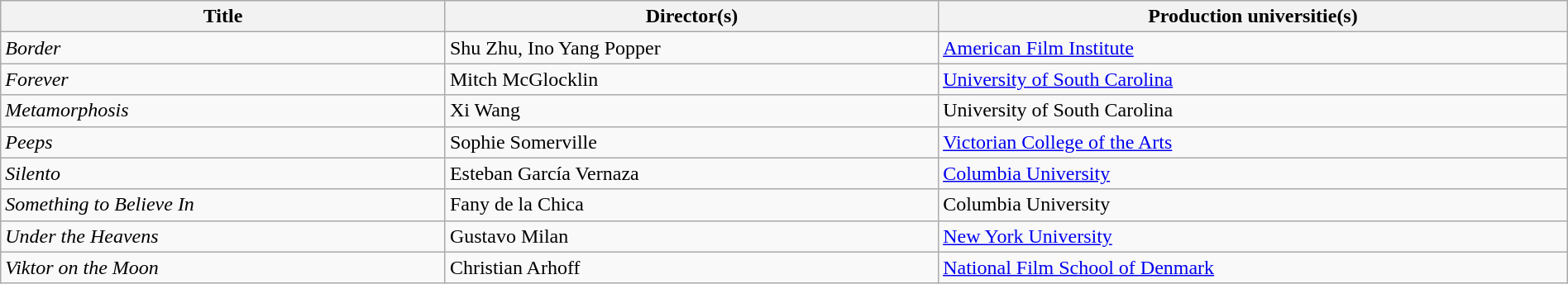<table class="sortable wikitable" style="width:100%; margin-bottom:4px" cellpadding="5">
<tr>
<th scope="col">Title</th>
<th scope="col">Director(s)</th>
<th scope="col">Production universitie(s)</th>
</tr>
<tr>
<td><em>Border</em></td>
<td>Shu Zhu, Ino Yang Popper</td>
<td><a href='#'>American Film Institute</a></td>
</tr>
<tr>
<td><em>Forever</em></td>
<td>Mitch McGlocklin</td>
<td><a href='#'>University of South Carolina</a></td>
</tr>
<tr>
<td><em>Metamorphosis</em></td>
<td>Xi Wang</td>
<td>University of South Carolina</td>
</tr>
<tr>
<td><em>Peeps</em></td>
<td>Sophie Somerville</td>
<td><a href='#'>Victorian College of the Arts</a></td>
</tr>
<tr>
<td><em>Silento</em></td>
<td>Esteban García Vernaza</td>
<td><a href='#'>Columbia University</a></td>
</tr>
<tr>
<td><em>Something to Believe In</em></td>
<td>Fany de la Chica</td>
<td>Columbia University</td>
</tr>
<tr>
<td><em>Under the Heavens</em></td>
<td>Gustavo Milan</td>
<td><a href='#'>New York University</a></td>
</tr>
<tr>
<td><em>Viktor on the Moon</em></td>
<td>Christian Arhoff</td>
<td><a href='#'>National Film School of Denmark</a></td>
</tr>
</table>
